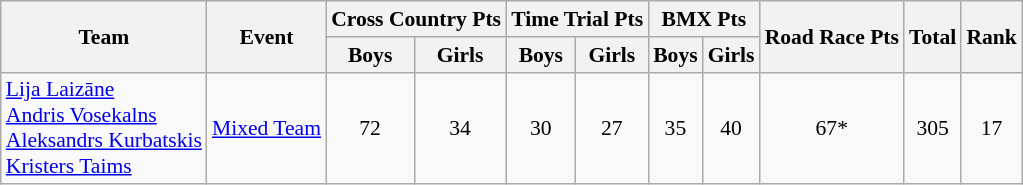<table class="wikitable" border="1" style="font-size:90%">
<tr>
<th rowspan=2>Team</th>
<th rowspan=2>Event</th>
<th colspan=2>Cross Country Pts</th>
<th colspan=2>Time Trial Pts</th>
<th colspan=2>BMX Pts</th>
<th rowspan=2>Road Race Pts</th>
<th rowspan=2>Total</th>
<th rowspan=2>Rank</th>
</tr>
<tr>
<th>Boys</th>
<th>Girls</th>
<th>Boys</th>
<th>Girls</th>
<th>Boys</th>
<th>Girls</th>
</tr>
<tr>
<td><a href='#'>Lija Laizāne</a><br><a href='#'>Andris Vosekalns</a><br><a href='#'>Aleksandrs Kurbatskis</a><br><a href='#'>Kristers Taims</a></td>
<td><a href='#'>Mixed Team</a></td>
<td align=center>72</td>
<td align=center>34</td>
<td align=center>30</td>
<td align=center>27</td>
<td align=center>35</td>
<td align=center>40</td>
<td align=center>67*</td>
<td align=center>305</td>
<td align=center>17</td>
</tr>
</table>
